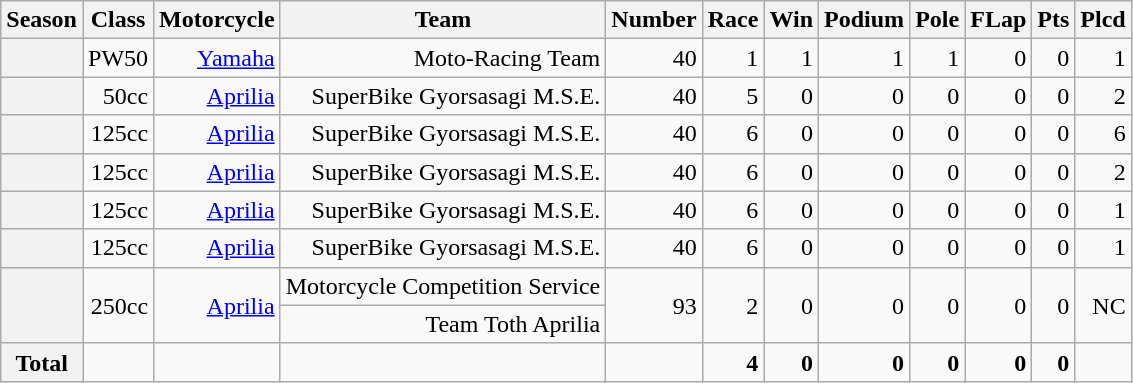<table class="wikitable">
<tr>
<th>Season</th>
<th>Class</th>
<th>Motorcycle</th>
<th>Team</th>
<th>Number</th>
<th>Race</th>
<th>Win</th>
<th>Podium</th>
<th>Pole</th>
<th>FLap</th>
<th>Pts</th>
<th>Plcd</th>
</tr>
<tr align="right">
<th></th>
<td>PW50</td>
<td><a href='#'>Yamaha</a></td>
<td>Moto-Racing Team</td>
<td>40</td>
<td>1</td>
<td>1</td>
<td>1</td>
<td>1</td>
<td>0</td>
<td>0</td>
<td>1</td>
</tr>
<tr align="right">
<th></th>
<td>50cc</td>
<td><a href='#'>Aprilia</a></td>
<td>SuperBike Gyorsasagi M.S.E.</td>
<td>40</td>
<td>5</td>
<td>0</td>
<td>0</td>
<td>0</td>
<td>0</td>
<td>0</td>
<td>2</td>
</tr>
<tr align="right">
<th></th>
<td>125cc</td>
<td><a href='#'>Aprilia</a></td>
<td>SuperBike Gyorsasagi M.S.E.</td>
<td>40</td>
<td>6</td>
<td>0</td>
<td>0</td>
<td>0</td>
<td>0</td>
<td>0</td>
<td>6</td>
</tr>
<tr align="right">
<th></th>
<td>125cc</td>
<td><a href='#'>Aprilia</a></td>
<td>SuperBike Gyorsasagi M.S.E.</td>
<td>40</td>
<td>6</td>
<td>0</td>
<td>0</td>
<td>0</td>
<td>0</td>
<td>0</td>
<td>2</td>
</tr>
<tr align="right">
<th></th>
<td>125cc</td>
<td><a href='#'>Aprilia</a></td>
<td>SuperBike Gyorsasagi M.S.E.</td>
<td>40</td>
<td>6</td>
<td>0</td>
<td>0</td>
<td>0</td>
<td>0</td>
<td>0</td>
<td>1</td>
</tr>
<tr align="right">
<th></th>
<td>125cc</td>
<td><a href='#'>Aprilia</a></td>
<td>SuperBike Gyorsasagi M.S.E.</td>
<td>40</td>
<td>6</td>
<td>0</td>
<td>0</td>
<td>0</td>
<td>0</td>
<td>0</td>
<td>1</td>
</tr>
<tr align="right">
<th rowspan=2></th>
<td rowspan=2>250cc</td>
<td rowspan=2><a href='#'>Aprilia</a></td>
<td>Motorcycle Competition Service</td>
<td rowspan=2>93</td>
<td rowspan=2>2</td>
<td rowspan=2>0</td>
<td rowspan=2>0</td>
<td rowspan=2>0</td>
<td rowspan=2>0</td>
<td rowspan=2>0</td>
<td rowspan=2>NC</td>
</tr>
<tr align="right">
<td>Team Toth Aprilia</td>
</tr>
<tr align="right">
<th>Total</th>
<td></td>
<td></td>
<td></td>
<td></td>
<td><strong>4</strong></td>
<td><strong>0</strong></td>
<td><strong>0</strong></td>
<td><strong>0</strong></td>
<td><strong>0</strong></td>
<td><strong>0</strong></td>
<td></td>
</tr>
</table>
